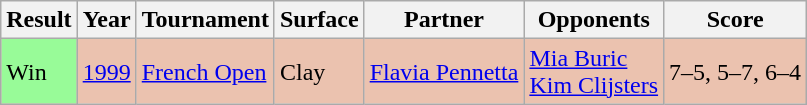<table class="sortable wikitable">
<tr>
<th>Result</th>
<th>Year</th>
<th>Tournament</th>
<th>Surface</th>
<th>Partner</th>
<th>Opponents</th>
<th>Score</th>
</tr>
<tr style="background:#ebc2af;">
<td style="background:#98fb98;">Win</td>
<td><a href='#'>1999</a></td>
<td><a href='#'>French Open</a></td>
<td>Clay</td>
<td> <a href='#'>Flavia Pennetta</a></td>
<td> <a href='#'>Mia Buric</a> <br>  <a href='#'>Kim Clijsters</a></td>
<td>7–5, 5–7, 6–4</td>
</tr>
</table>
